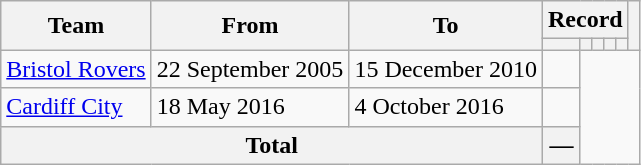<table class=wikitable style="text-align: center">
<tr>
<th rowspan=2>Team</th>
<th rowspan=2>From</th>
<th rowspan=2>To</th>
<th colspan=5>Record</th>
<th rowspan=2></th>
</tr>
<tr>
<th></th>
<th></th>
<th></th>
<th></th>
<th></th>
</tr>
<tr>
<td align=left><a href='#'>Bristol Rovers</a></td>
<td align=left>22 September 2005</td>
<td align=left>15 December 2010<br></td>
<td></td>
</tr>
<tr>
<td align=left><a href='#'>Cardiff City</a></td>
<td align=left>18 May 2016</td>
<td align=left>4 October 2016<br></td>
<td></td>
</tr>
<tr>
<th colspan=3>Total<br></th>
<th>—</th>
</tr>
</table>
